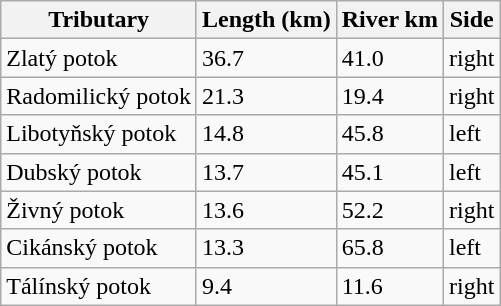<table class="wikitable">
<tr>
<th>Tributary</th>
<th>Length (km)</th>
<th>River km</th>
<th>Side</th>
</tr>
<tr>
<td>Zlatý potok</td>
<td>36.7</td>
<td>41.0</td>
<td>right</td>
</tr>
<tr>
<td>Radomilický potok</td>
<td>21.3</td>
<td>19.4</td>
<td>right</td>
</tr>
<tr>
<td>Libotyňský potok</td>
<td>14.8</td>
<td>45.8</td>
<td>left</td>
</tr>
<tr>
<td>Dubský potok</td>
<td>13.7</td>
<td>45.1</td>
<td>left</td>
</tr>
<tr>
<td>Živný potok</td>
<td>13.6</td>
<td>52.2</td>
<td>right</td>
</tr>
<tr>
<td>Cikánský potok</td>
<td>13.3</td>
<td>65.8</td>
<td>left</td>
</tr>
<tr>
<td>Tálínský potok</td>
<td>9.4</td>
<td>11.6</td>
<td>right</td>
</tr>
</table>
